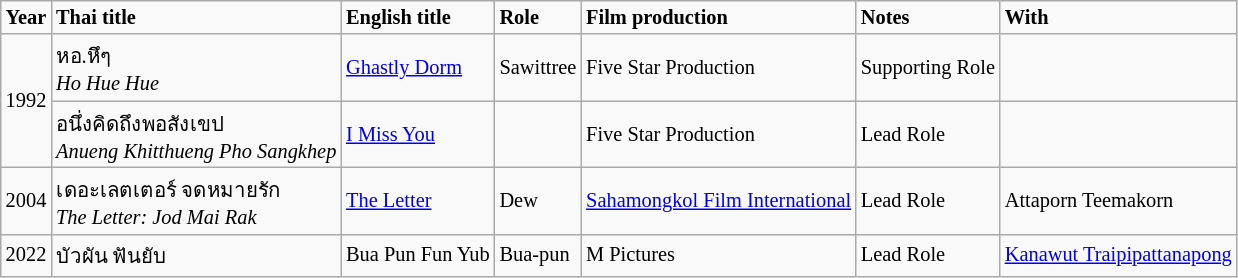<table class="wikitable" style="font-size: 85%;">
<tr>
<td><strong>Year</strong></td>
<td><strong>Thai title</strong></td>
<td><strong>English title</strong></td>
<td><strong>Role</strong></td>
<td><strong>Film production</strong></td>
<td><strong>Notes</strong></td>
<td><strong>With</strong></td>
</tr>
<tr>
<td rowspan="2">1992</td>
<td>หอ.หึๆ <br><em>Ho Hue Hue</em></td>
<td><a href='#'>Ghastly Dorm</a></td>
<td>Sawittree</td>
<td>Five Star Production</td>
<td>Supporting Role</td>
<td></td>
</tr>
<tr>
<td>อนึ่งคิดถึงพอสังเขป <br><em>Anueng Khitthueng Pho Sangkhep</em></td>
<td><a href='#'>I Miss You</a></td>
<td></td>
<td>Five Star Production</td>
<td>Lead Role</td>
<td></td>
</tr>
<tr>
<td>2004</td>
<td>เดอะเลตเตอร์ จดหมายรัก <br><em>The Letter: Jod Mai Rak</em></td>
<td><a href='#'>The Letter</a></td>
<td>Dew</td>
<td><a href='#'>Sahamongkol Film International</a></td>
<td>Lead Role</td>
<td>Attaporn Teemakorn</td>
</tr>
<tr>
<td>2022</td>
<td>บัวผัน ฟันยับ</td>
<td>Bua Pun Fun Yub</td>
<td>Bua-pun</td>
<td>M Pictures</td>
<td>Lead Role</td>
<td><a href='#'>Kanawut Traipipattanapong</a></td>
</tr>
</table>
